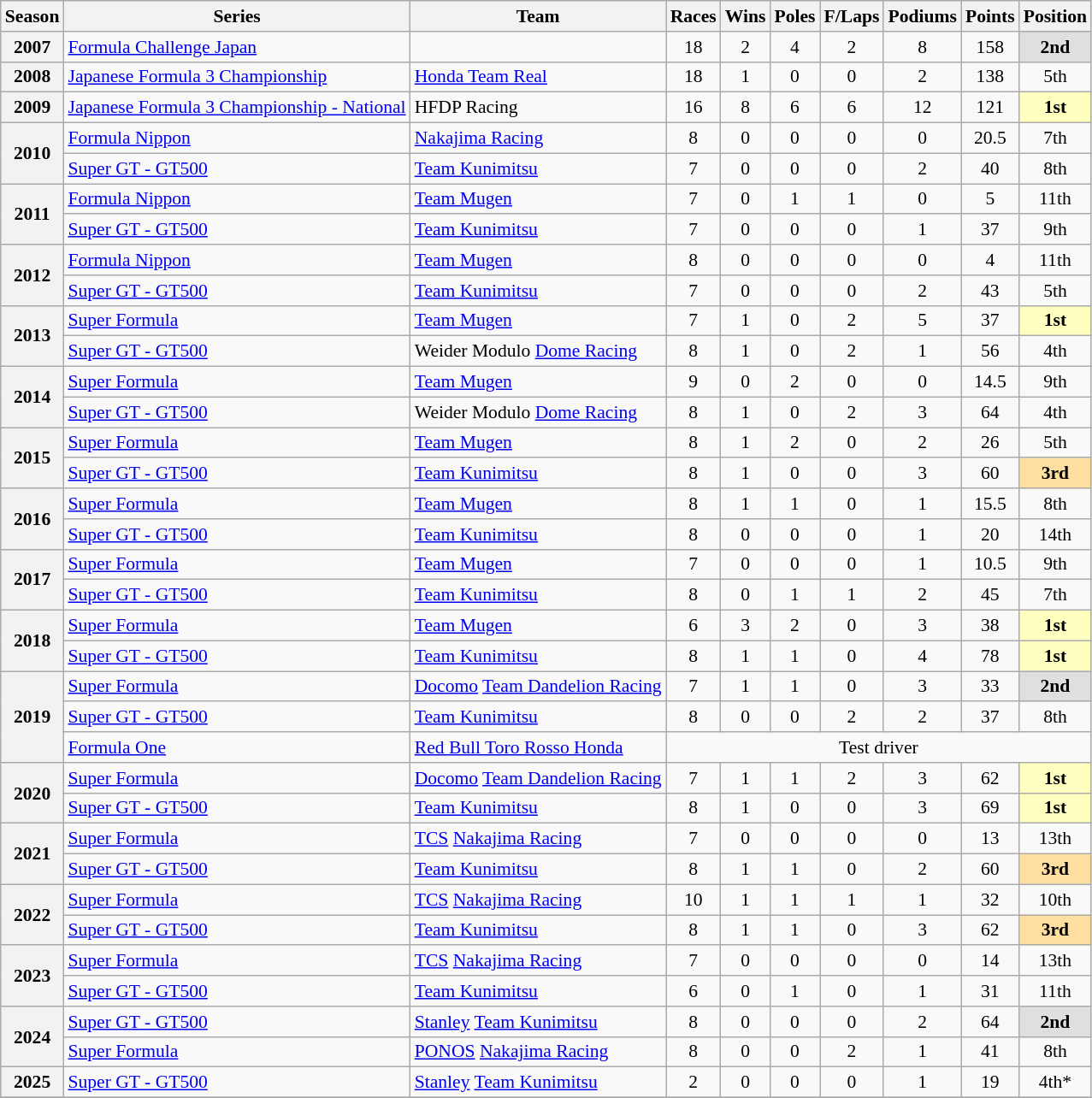<table class="wikitable" style="font-size: 90%; text-align:center">
<tr>
<th>Season</th>
<th>Series</th>
<th>Team</th>
<th>Races</th>
<th>Wins</th>
<th>Poles</th>
<th>F/Laps</th>
<th>Podiums</th>
<th>Points</th>
<th>Position</th>
</tr>
<tr>
<th>2007</th>
<td align="left"><a href='#'>Formula Challenge Japan</a></td>
<td></td>
<td>18</td>
<td>2</td>
<td>4</td>
<td>2</td>
<td>8</td>
<td>158</td>
<td style="background:#DFDFDF;"><strong>2nd</strong></td>
</tr>
<tr>
<th>2008</th>
<td align="left"><a href='#'>Japanese Formula 3 Championship</a></td>
<td align="left"><a href='#'>Honda Team Real</a></td>
<td>18</td>
<td>1</td>
<td>0</td>
<td>0</td>
<td>2</td>
<td>138</td>
<td>5th</td>
</tr>
<tr>
<th>2009</th>
<td align="left"><a href='#'>Japanese Formula 3 Championship - National</a></td>
<td align="left">HFDP Racing</td>
<td>16</td>
<td>8</td>
<td>6</td>
<td>6</td>
<td>12</td>
<td>121</td>
<td style="background:#FFFFBF;"><strong>1st</strong></td>
</tr>
<tr>
<th rowspan=2>2010</th>
<td align=left><a href='#'>Formula Nippon</a></td>
<td align=left><a href='#'>Nakajima Racing</a></td>
<td>8</td>
<td>0</td>
<td>0</td>
<td>0</td>
<td>0</td>
<td>20.5</td>
<td>7th</td>
</tr>
<tr>
<td align=left><a href='#'>Super GT - GT500</a></td>
<td align=left><a href='#'>Team Kunimitsu</a></td>
<td>7</td>
<td>0</td>
<td>0</td>
<td>0</td>
<td>2</td>
<td>40</td>
<td>8th</td>
</tr>
<tr>
<th rowspan=2>2011</th>
<td align=left><a href='#'>Formula Nippon</a></td>
<td align=left><a href='#'>Team Mugen</a></td>
<td>7</td>
<td>0</td>
<td>1</td>
<td>1</td>
<td>0</td>
<td>5</td>
<td>11th</td>
</tr>
<tr>
<td align=left><a href='#'>Super GT - GT500</a></td>
<td align=left><a href='#'>Team Kunimitsu</a></td>
<td>7</td>
<td>0</td>
<td>0</td>
<td>0</td>
<td>1</td>
<td>37</td>
<td>9th</td>
</tr>
<tr>
<th rowspan=2>2012</th>
<td align=left><a href='#'>Formula Nippon</a></td>
<td align=left><a href='#'>Team Mugen</a></td>
<td>8</td>
<td>0</td>
<td>0</td>
<td>0</td>
<td>0</td>
<td>4</td>
<td>11th</td>
</tr>
<tr>
<td align=left><a href='#'>Super GT - GT500</a></td>
<td align=left><a href='#'>Team Kunimitsu</a></td>
<td>7</td>
<td>0</td>
<td>0</td>
<td>0</td>
<td>2</td>
<td>43</td>
<td>5th</td>
</tr>
<tr>
<th rowspan=2>2013</th>
<td align=left><a href='#'>Super Formula</a></td>
<td align=left><a href='#'>Team Mugen</a></td>
<td>7</td>
<td>1</td>
<td>0</td>
<td>2</td>
<td>5</td>
<td>37</td>
<td style="background:#FFFFBF;"><strong>1st</strong></td>
</tr>
<tr>
<td align=left><a href='#'>Super GT - GT500</a></td>
<td align=left>Weider Modulo <a href='#'>Dome Racing</a></td>
<td>8</td>
<td>1</td>
<td>0</td>
<td>2</td>
<td>1</td>
<td>56</td>
<td>4th</td>
</tr>
<tr>
<th rowspan=2>2014</th>
<td align=left><a href='#'>Super Formula</a></td>
<td align=left><a href='#'>Team Mugen</a></td>
<td>9</td>
<td>0</td>
<td>2</td>
<td>0</td>
<td>0</td>
<td>14.5</td>
<td>9th</td>
</tr>
<tr>
<td align=left><a href='#'>Super GT - GT500</a></td>
<td align=left>Weider Modulo <a href='#'>Dome Racing</a></td>
<td>8</td>
<td>1</td>
<td>0</td>
<td>2</td>
<td>3</td>
<td>64</td>
<td>4th</td>
</tr>
<tr>
<th rowspan=2>2015</th>
<td align=left><a href='#'>Super Formula</a></td>
<td align=left><a href='#'>Team Mugen</a></td>
<td>8</td>
<td>1</td>
<td>2</td>
<td>0</td>
<td>2</td>
<td>26</td>
<td>5th</td>
</tr>
<tr>
<td align=left><a href='#'>Super GT - GT500</a></td>
<td align=left><a href='#'>Team Kunimitsu</a></td>
<td>8</td>
<td>1</td>
<td>0</td>
<td>0</td>
<td>3</td>
<td>60</td>
<td style="background:#FFDF9F;"><strong>3rd</strong></td>
</tr>
<tr>
<th rowspan=2>2016</th>
<td align=left><a href='#'>Super Formula</a></td>
<td align=left><a href='#'>Team Mugen</a></td>
<td>8</td>
<td>1</td>
<td>1</td>
<td>0</td>
<td>1</td>
<td>15.5</td>
<td>8th</td>
</tr>
<tr>
<td align=left><a href='#'>Super GT - GT500</a></td>
<td align=left><a href='#'>Team Kunimitsu</a></td>
<td>8</td>
<td>0</td>
<td>0</td>
<td>0</td>
<td>1</td>
<td>20</td>
<td>14th</td>
</tr>
<tr>
<th rowspan=2>2017</th>
<td align=left><a href='#'>Super Formula</a></td>
<td align=left><a href='#'>Team Mugen</a></td>
<td>7</td>
<td>0</td>
<td>0</td>
<td>0</td>
<td>1</td>
<td>10.5</td>
<td>9th</td>
</tr>
<tr>
<td align=left><a href='#'>Super GT - GT500</a></td>
<td align=left><a href='#'>Team Kunimitsu</a></td>
<td>8</td>
<td>0</td>
<td>1</td>
<td>1</td>
<td>2</td>
<td>45</td>
<td>7th</td>
</tr>
<tr>
<th rowspan=2>2018</th>
<td align=left><a href='#'>Super Formula</a></td>
<td align=left><a href='#'>Team Mugen</a></td>
<td>6</td>
<td>3</td>
<td>2</td>
<td>0</td>
<td>3</td>
<td>38</td>
<td style="background:#FFFFBF;"><strong>1st</strong></td>
</tr>
<tr>
<td align=left><a href='#'>Super GT - GT500</a></td>
<td align=left><a href='#'>Team Kunimitsu</a></td>
<td>8</td>
<td>1</td>
<td>1</td>
<td>0</td>
<td>4</td>
<td>78</td>
<td style="background:#FFFFBF;"><strong>1st</strong></td>
</tr>
<tr>
<th rowspan="3">2019</th>
<td align=left><a href='#'>Super Formula</a></td>
<td align=left><a href='#'>Docomo</a> <a href='#'>Team Dandelion Racing</a></td>
<td>7</td>
<td>1</td>
<td>1</td>
<td>0</td>
<td>3</td>
<td>33</td>
<td style="background:#DFDFDF;"><strong>2nd</strong></td>
</tr>
<tr>
<td align=left><a href='#'>Super GT - GT500</a></td>
<td align=left><a href='#'>Team Kunimitsu</a></td>
<td>8</td>
<td>0</td>
<td>0</td>
<td>2</td>
<td>2</td>
<td>37</td>
<td>8th</td>
</tr>
<tr>
<td align=left><a href='#'>Formula One</a></td>
<td align=left><a href='#'>Red Bull Toro Rosso Honda</a></td>
<td colspan="7">Test driver</td>
</tr>
<tr>
<th rowspan=2>2020</th>
<td align=left><a href='#'>Super Formula</a></td>
<td align=left><a href='#'>Docomo</a> <a href='#'>Team Dandelion Racing</a></td>
<td>7</td>
<td>1</td>
<td>1</td>
<td>2</td>
<td>3</td>
<td>62</td>
<td style="background:#FFFFBF;"><strong>1st</strong></td>
</tr>
<tr>
<td align=left><a href='#'>Super GT - GT500</a></td>
<td align=left><a href='#'>Team Kunimitsu</a></td>
<td>8</td>
<td>1</td>
<td>0</td>
<td>0</td>
<td>3</td>
<td>69</td>
<td style="background:#FFFFBF;"><strong>1st</strong></td>
</tr>
<tr>
<th rowspan=2>2021</th>
<td align=left><a href='#'>Super Formula</a></td>
<td align=left><a href='#'>TCS</a> <a href='#'>Nakajima Racing</a></td>
<td>7</td>
<td>0</td>
<td>0</td>
<td>0</td>
<td>0</td>
<td>13</td>
<td>13th</td>
</tr>
<tr>
<td align=left><a href='#'>Super GT - GT500</a></td>
<td align=left><a href='#'>Team Kunimitsu</a></td>
<td>8</td>
<td>1</td>
<td>1</td>
<td>0</td>
<td>2</td>
<td>60</td>
<td style="background:#FFDF9F;"><strong>3rd</strong></td>
</tr>
<tr>
<th rowspan=2>2022</th>
<td align=left><a href='#'>Super Formula</a></td>
<td align=left><a href='#'>TCS</a> <a href='#'>Nakajima Racing</a></td>
<td>10</td>
<td>1</td>
<td>1</td>
<td>1</td>
<td>1</td>
<td>32</td>
<td>10th</td>
</tr>
<tr>
<td align=left><a href='#'>Super GT - GT500</a></td>
<td align=left><a href='#'>Team Kunimitsu</a></td>
<td>8</td>
<td>1</td>
<td>1</td>
<td>0</td>
<td>3</td>
<td>62</td>
<td style="background:#FFDF9F;"><strong>3rd</strong></td>
</tr>
<tr>
<th rowspan=2>2023</th>
<td align=left><a href='#'>Super Formula</a></td>
<td align=left><a href='#'>TCS</a> <a href='#'>Nakajima Racing</a></td>
<td>7</td>
<td>0</td>
<td>0</td>
<td>0</td>
<td>0</td>
<td>14</td>
<td>13th</td>
</tr>
<tr>
<td align=left><a href='#'>Super GT - GT500</a></td>
<td align=left><a href='#'>Team Kunimitsu</a></td>
<td>6</td>
<td>0</td>
<td>1</td>
<td>0</td>
<td>1</td>
<td>31</td>
<td>11th</td>
</tr>
<tr>
<th rowspan="2">2024</th>
<td align=left><a href='#'>Super GT - GT500</a></td>
<td align=left><a href='#'>Stanley</a> <a href='#'>Team Kunimitsu</a></td>
<td>8</td>
<td>0</td>
<td>0</td>
<td>0</td>
<td>2</td>
<td>64</td>
<td style="background:#DFDFDF;"><strong>2nd</strong></td>
</tr>
<tr>
<td align=left><a href='#'>Super Formula</a></td>
<td align=left><a href='#'>PONOS</a> <a href='#'>Nakajima Racing</a></td>
<td>8</td>
<td>0</td>
<td>0</td>
<td>2</td>
<td>1</td>
<td>41</td>
<td>8th</td>
</tr>
<tr>
<th>2025</th>
<td align=left><a href='#'>Super GT - GT500</a></td>
<td align=left><a href='#'>Stanley</a> <a href='#'>Team Kunimitsu</a></td>
<td>2</td>
<td>0</td>
<td>0</td>
<td>0</td>
<td>1</td>
<td>19</td>
<td>4th*</td>
</tr>
<tr>
</tr>
</table>
